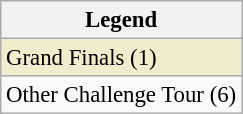<table class="wikitable" style="font-size:95%;">
<tr>
<th>Legend</th>
</tr>
<tr style="background:#f2ecce;">
<td>Grand Finals (1)</td>
</tr>
<tr>
<td>Other Challenge Tour (6)</td>
</tr>
</table>
